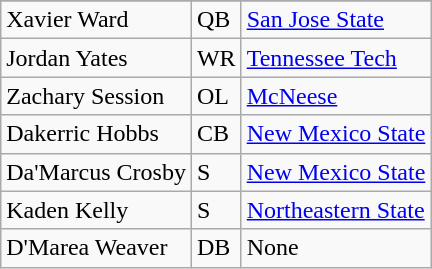<table class="wikitable">
<tr>
</tr>
<tr>
<td>Xavier Ward</td>
<td>QB</td>
<td><a href='#'>San Jose State</a></td>
</tr>
<tr>
<td>Jordan Yates</td>
<td>WR</td>
<td><a href='#'>Tennessee Tech</a></td>
</tr>
<tr>
<td>Zachary Session</td>
<td>OL</td>
<td><a href='#'>McNeese</a></td>
</tr>
<tr>
<td>Dakerric Hobbs</td>
<td>CB</td>
<td><a href='#'>New Mexico State</a></td>
</tr>
<tr>
<td>Da'Marcus Crosby</td>
<td>S</td>
<td><a href='#'>New Mexico State</a></td>
</tr>
<tr>
<td>Kaden Kelly</td>
<td>S</td>
<td><a href='#'>Northeastern State</a></td>
</tr>
<tr>
<td>D'Marea Weaver</td>
<td>DB</td>
<td>None</td>
</tr>
</table>
